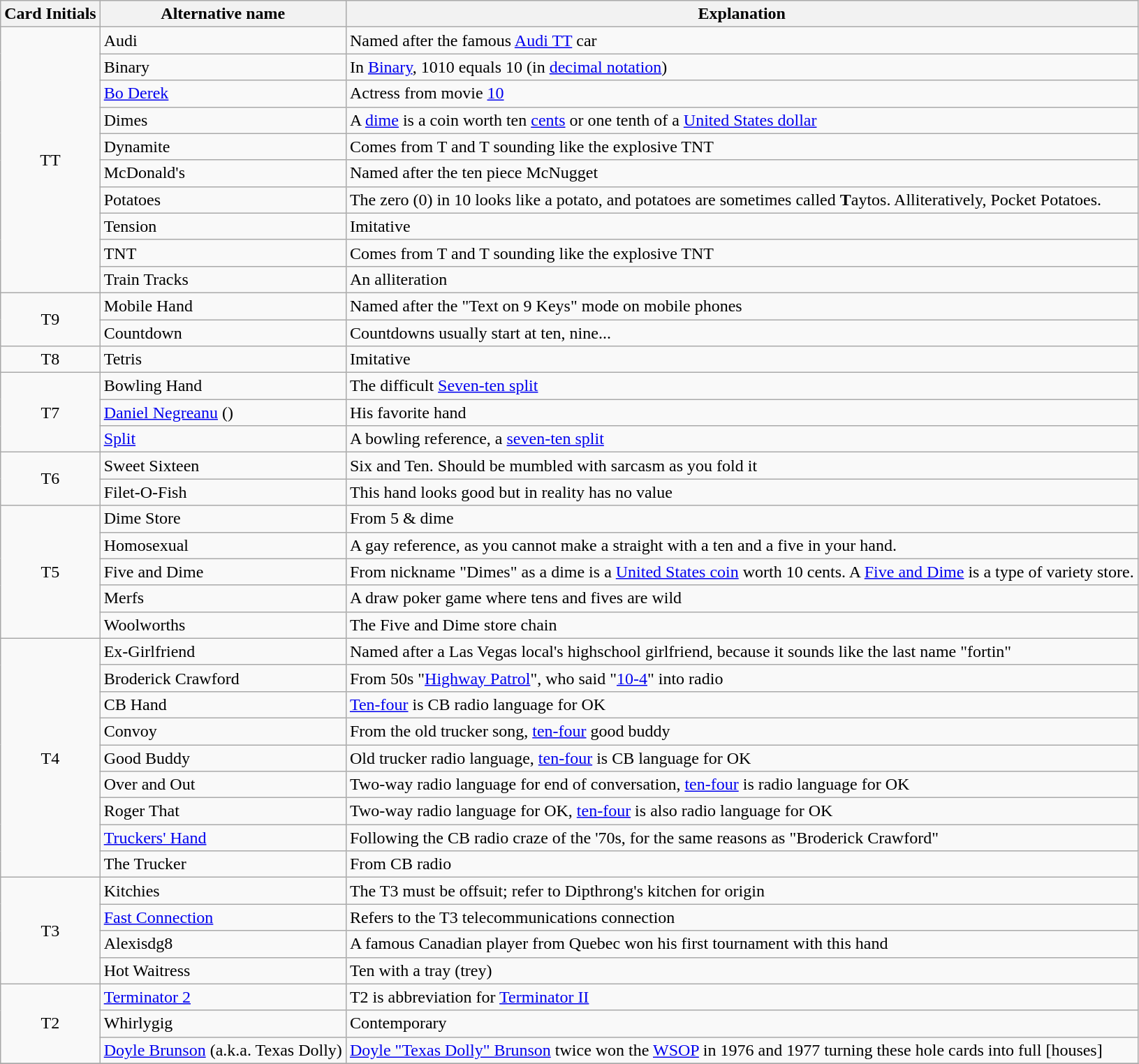<table class="wikitable">
<tr>
<th>Card Initials</th>
<th>Alternative name</th>
<th>Explanation</th>
</tr>
<tr>
<td rowspan="10" align="center">TT</td>
<td>Audi</td>
<td>Named after the famous <a href='#'>Audi TT</a> car</td>
</tr>
<tr>
<td>Binary</td>
<td>In <a href='#'>Binary</a>, 1010 equals 10 (in <a href='#'>decimal notation</a>)</td>
</tr>
<tr>
<td><a href='#'>Bo Derek</a></td>
<td>Actress from movie <a href='#'>10</a></td>
</tr>
<tr>
<td>Dimes</td>
<td>A <a href='#'>dime</a> is a coin worth ten <a href='#'>cents</a> or one tenth of a <a href='#'>United States dollar</a></td>
</tr>
<tr>
<td>Dynamite</td>
<td>Comes from T and T sounding like the explosive TNT</td>
</tr>
<tr>
<td>McDonald's</td>
<td>Named after the ten piece McNugget</td>
</tr>
<tr>
<td>Potatoes</td>
<td>The zero (0) in 10 looks like a potato, and potatoes are sometimes called <strong>T</strong>aytos. Alliteratively, Pocket Potatoes.</td>
</tr>
<tr>
<td>Tension</td>
<td>Imitative</td>
</tr>
<tr>
<td>TNT</td>
<td>Comes from T and T sounding like the explosive TNT</td>
</tr>
<tr>
<td>Train Tracks</td>
<td>An alliteration</td>
</tr>
<tr>
<td align="center" rowspan="2">T9</td>
<td>Mobile Hand</td>
<td>Named after the "Text on 9 Keys" mode on mobile phones</td>
</tr>
<tr>
<td>Countdown</td>
<td>Countdowns usually start at ten, nine...</td>
</tr>
<tr>
<td align="center" rowspan="1">T8</td>
<td>Tetris</td>
<td>Imitative</td>
</tr>
<tr>
<td align="center" rowspan="3">T7</td>
<td>Bowling Hand</td>
<td>The difficult <a href='#'>Seven-ten split</a></td>
</tr>
<tr>
<td><a href='#'>Daniel Negreanu</a> ()</td>
<td>His favorite hand </td>
</tr>
<tr>
<td><a href='#'>Split</a></td>
<td>A bowling reference, a <a href='#'>seven-ten split</a></td>
</tr>
<tr>
<td rowspan="2" align="center">T6</td>
<td>Sweet Sixteen</td>
<td>Six and Ten. Should be mumbled with sarcasm as you fold it</td>
</tr>
<tr>
<td>Filet-O-Fish</td>
<td>This hand looks good but in reality has no value</td>
</tr>
<tr>
<td rowspan="5" align="center">T5</td>
<td>Dime Store</td>
<td>From 5 & dime</td>
</tr>
<tr>
<td>Homosexual</td>
<td>A gay reference, as you cannot make a straight with a ten and a five in your hand.</td>
</tr>
<tr>
<td>Five and Dime</td>
<td>From nickname "Dimes" as a dime is a <a href='#'>United States coin</a> worth 10 cents. A <a href='#'>Five and Dime</a> is a type of variety store.</td>
</tr>
<tr>
<td>Merfs</td>
<td>A draw poker game where tens and fives are wild</td>
</tr>
<tr>
<td>Woolworths</td>
<td>The Five and Dime store chain</td>
</tr>
<tr>
<td align="center" rowspan="9">T4</td>
<td>Ex-Girlfriend</td>
<td>Named after a Las Vegas local's highschool girlfriend, because it sounds like the last name "fortin"</td>
</tr>
<tr>
<td>Broderick Crawford</td>
<td>From 50s "<a href='#'>Highway Patrol</a>", who said "<a href='#'>10-4</a>" into radio</td>
</tr>
<tr>
<td>CB Hand</td>
<td><a href='#'>Ten-four</a> is CB radio language for OK</td>
</tr>
<tr>
<td>Convoy</td>
<td>From the old trucker song, <a href='#'>ten-four</a> good buddy</td>
</tr>
<tr>
<td>Good Buddy</td>
<td>Old trucker radio language, <a href='#'>ten-four</a> is CB language for OK</td>
</tr>
<tr>
<td>Over and Out</td>
<td>Two-way radio language for end of conversation, <a href='#'>ten-four</a> is radio language for OK</td>
</tr>
<tr>
<td>Roger That</td>
<td>Two-way radio language for OK, <a href='#'>ten-four</a> is also radio language for OK</td>
</tr>
<tr>
<td><a href='#'>Truckers' Hand</a></td>
<td>Following the CB radio craze of the '70s, for the same reasons as "Broderick Crawford"</td>
</tr>
<tr>
<td>The Trucker</td>
<td>From CB radio</td>
</tr>
<tr>
<td rowspan="4" align="center">T3</td>
<td>Kitchies</td>
<td>The T3 must be offsuit; refer to Dipthrong's kitchen for origin</td>
</tr>
<tr>
<td><a href='#'>Fast Connection</a></td>
<td>Refers to the T3 telecommunications connection</td>
</tr>
<tr>
<td>Alexisdg8</td>
<td>A famous Canadian player from Quebec won his first tournament with this hand</td>
</tr>
<tr>
<td>Hot Waitress</td>
<td>Ten with a tray (trey)</td>
</tr>
<tr>
<td align="center" rowspan="3">T2</td>
<td><a href='#'>Terminator 2</a></td>
<td>T2 is abbreviation for <a href='#'>Terminator II</a></td>
</tr>
<tr>
<td>Whirlygig</td>
<td>Contemporary</td>
</tr>
<tr>
<td><a href='#'>Doyle Brunson</a> (a.k.a. Texas Dolly)</td>
<td><a href='#'>Doyle "Texas Dolly" Brunson</a> twice won the <a href='#'>WSOP</a> in 1976 and 1977 turning these hole cards into full [houses]</td>
</tr>
<tr>
</tr>
</table>
